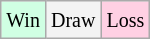<table class="wikitable">
<tr>
<td style="background-color: #d0ffe3;"><small>Win</small></td>
<td style="background-color: #f3f3f3;"><small>Draw</small></td>
<td style="background-color: #ffd0e3;"><small>Loss</small></td>
</tr>
</table>
